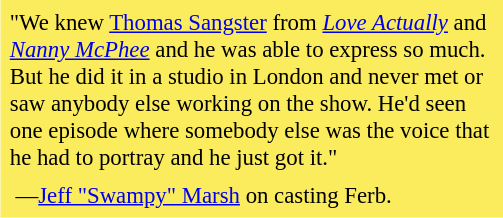<table class="toccolours" style="float: left; margin-left: 1em; margin-right: 2em; font-size: 95%; background:#FBEC5D; color:black; width:22em; max-width: 40%;" cellspacing="5">
<tr>
<td style="text-align: left;">"We knew <a href='#'>Thomas Sangster</a> from <em><a href='#'>Love Actually</a></em> and <em><a href='#'>Nanny McPhee</a></em> and he was able to express so much. But he did it in a studio in London and never met or saw anybody else working on the show. He'd seen one episode where somebody else was the voice that he had to portray and he just got it."</td>
</tr>
<tr>
<td style="text-align: left;"> —<a href='#'>Jeff "Swampy" Marsh</a> on casting Ferb.</td>
</tr>
</table>
